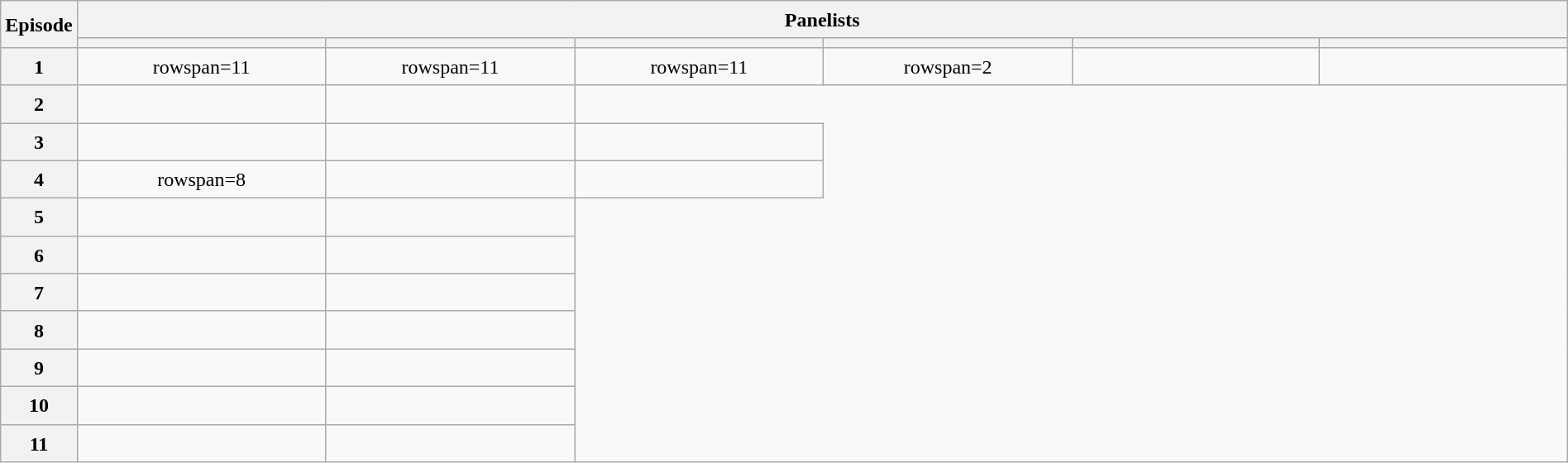<table class="wikitable plainrowheaders mw-collapsible" style="text-align:center; line-height:23px; width:100%;">
<tr>
<th rowspan="2" width="1%">Episode</th>
<th colspan="6">Panelists</th>
</tr>
<tr>
<th width="16%"></th>
<th width="16%"></th>
<th width="16%"></th>
<th width="16%"></th>
<th width="16%"></th>
<th width="16%"></th>
</tr>
<tr>
<th>1</th>
<td>rowspan=11 </td>
<td>rowspan=11 </td>
<td>rowspan=11 </td>
<td>rowspan=2 </td>
<td></td>
<td></td>
</tr>
<tr>
<th>2</th>
<td></td>
<td></td>
</tr>
<tr>
<th>3</th>
<td></td>
<td></td>
<td></td>
</tr>
<tr>
<th>4</th>
<td>rowspan=8 </td>
<td></td>
<td></td>
</tr>
<tr>
<th>5</th>
<td></td>
<td></td>
</tr>
<tr>
<th>6</th>
<td></td>
<td></td>
</tr>
<tr>
<th>7</th>
<td></td>
<td></td>
</tr>
<tr>
<th>8</th>
<td></td>
<td></td>
</tr>
<tr>
<th>9</th>
<td></td>
<td></td>
</tr>
<tr>
<th>10</th>
<td></td>
<td></td>
</tr>
<tr>
<th>11</th>
<td></td>
<td></td>
</tr>
</table>
